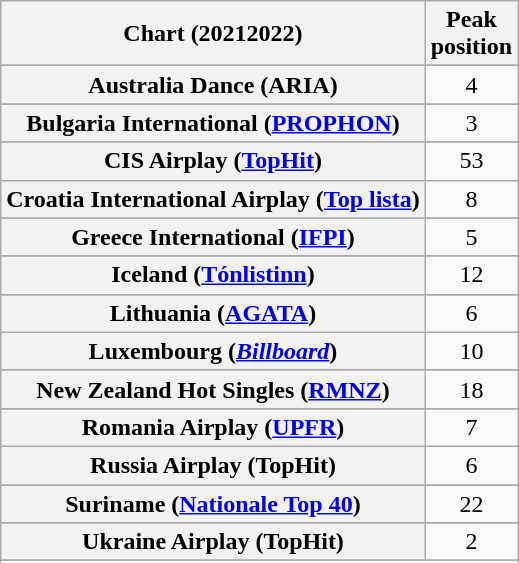<table class="wikitable sortable plainrowheaders" style="text-align:center">
<tr>
<th scope="col">Chart (20212022)</th>
<th scope="col">Peak<br>position</th>
</tr>
<tr>
</tr>
<tr>
<th scope="row">Australia Dance (ARIA)</th>
<td>4</td>
</tr>
<tr>
</tr>
<tr>
</tr>
<tr>
</tr>
<tr>
<th scope="row">Bulgaria International (<a href='#'>PROPHON</a>)</th>
<td>3</td>
</tr>
<tr>
</tr>
<tr>
</tr>
<tr>
</tr>
<tr>
<th scope="row">CIS Airplay (<a href='#'>TopHit</a>)</th>
<td>53</td>
</tr>
<tr>
<th scope="row">Croatia International Airplay (<a href='#'>Top lista</a>)</th>
<td>8</td>
</tr>
<tr>
</tr>
<tr>
</tr>
<tr>
</tr>
<tr>
</tr>
<tr>
</tr>
<tr>
</tr>
<tr>
</tr>
<tr>
<th scope="row">Greece International (<a href='#'>IFPI</a>)</th>
<td>5</td>
</tr>
<tr>
</tr>
<tr>
</tr>
<tr>
</tr>
<tr>
</tr>
<tr>
<th scope="row">Iceland (<a href='#'>Tónlistinn</a>)</th>
<td>12</td>
</tr>
<tr>
</tr>
<tr>
</tr>
<tr>
<th scope="row">Lithuania (<a href='#'>AGATA</a>)</th>
<td>6</td>
</tr>
<tr>
<th scope="row">Luxembourg (<em><a href='#'>Billboard</a></em>)</th>
<td>10</td>
</tr>
<tr>
</tr>
<tr>
</tr>
<tr>
<th scope="row">New Zealand Hot Singles (<a href='#'>RMNZ</a>)</th>
<td>18</td>
</tr>
<tr>
</tr>
<tr>
</tr>
<tr>
</tr>
<tr>
<th scope="row">Romania Airplay (<a href='#'>UPFR</a>)</th>
<td>7</td>
</tr>
<tr>
<th scope="row">Russia Airplay (TopHit)</th>
<td>6</td>
</tr>
<tr>
</tr>
<tr>
</tr>
<tr>
<th scope="row">Suriname (<a href='#'>Nationale Top 40</a>)</th>
<td>22</td>
</tr>
<tr>
</tr>
<tr>
</tr>
<tr>
</tr>
<tr>
</tr>
<tr>
<th scope="row">Ukraine Airplay (TopHit)</th>
<td>2</td>
</tr>
<tr>
</tr>
<tr>
</tr>
<tr>
</tr>
</table>
